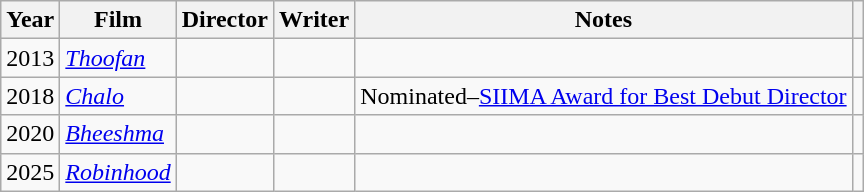<table class="wikitable">
<tr>
<th>Year</th>
<th>Film</th>
<th>Director</th>
<th>Writer</th>
<th>Notes</th>
<th scope="col" class="unsortable"></th>
</tr>
<tr>
<td>2013</td>
<td><em><a href='#'>Thoofan</a></em></td>
<td></td>
<td></td>
<td></td>
<td style="text-align:center;"></td>
</tr>
<tr>
<td>2018</td>
<td><em><a href='#'>Chalo</a></em></td>
<td></td>
<td></td>
<td>Nominated–<a href='#'>SIIMA Award for Best Debut Director</a></td>
<td style="text-align:center;"></td>
</tr>
<tr>
<td>2020</td>
<td><em><a href='#'>Bheeshma</a></em></td>
<td></td>
<td></td>
<td></td>
<td style="text-align:center;"></td>
</tr>
<tr>
<td>2025</td>
<td><em><a href='#'>Robinhood</a></em></td>
<td></td>
<td></td>
<td></td>
<td></td>
</tr>
</table>
